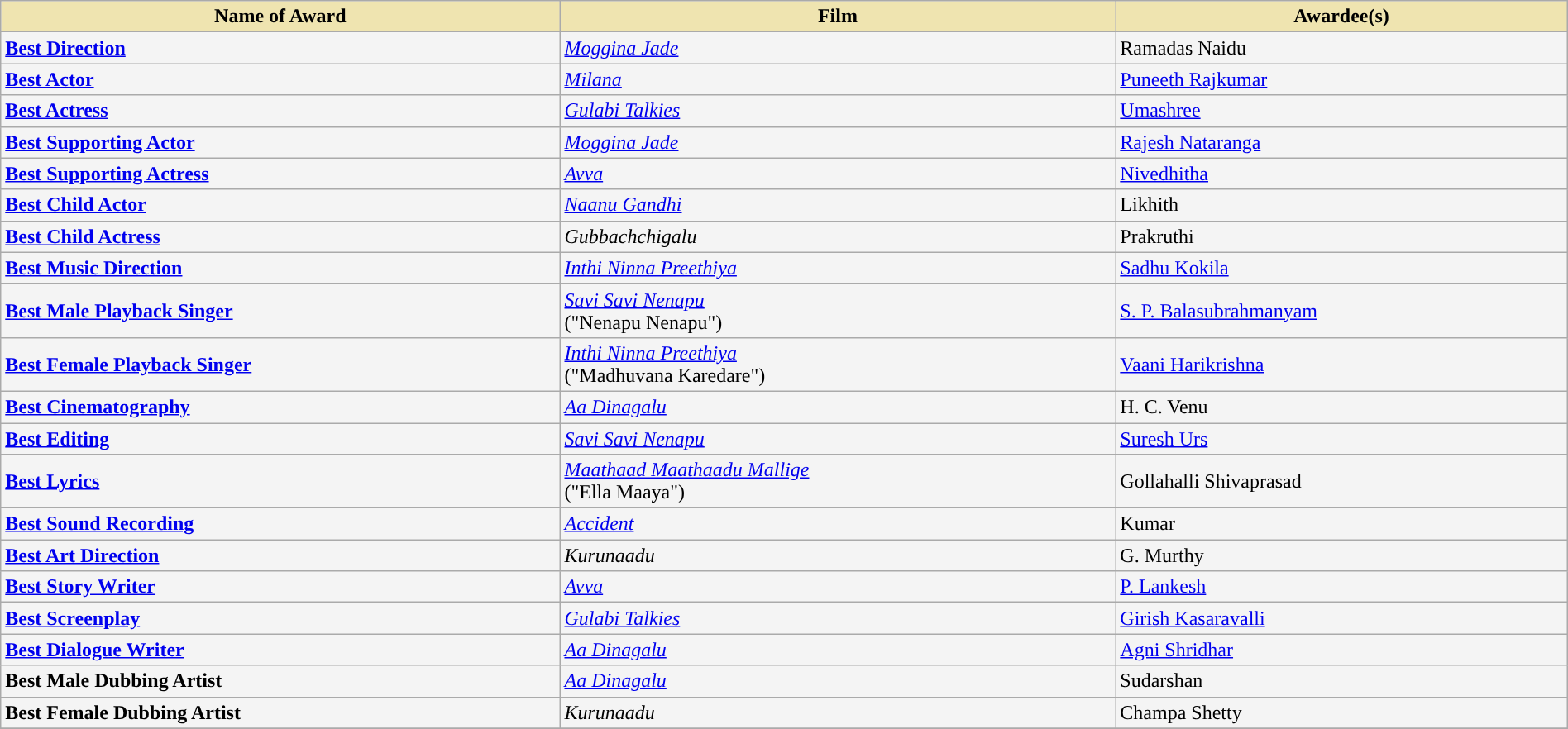<table class="wikitable" style="width:100%;">
<tr>
<th style="background-color:#EFE4B0;">Name of Award</th>
<th style="background-color:#EFE4B0;">Film</th>
<th style="background-color:#EFE4B0;">Awardee(s)</th>
</tr>
<tr style="background-color:#F4F4F4">
<td><strong><a href='#'>Best Direction</a></strong></td>
<td><em><a href='#'>Moggina Jade</a></em></td>
<td>Ramadas Naidu</td>
</tr>
<tr style="background-color:#F4F4F4">
<td><strong><a href='#'>Best Actor</a></strong></td>
<td><em><a href='#'>Milana</a></em></td>
<td><a href='#'>Puneeth Rajkumar</a></td>
</tr>
<tr style="background-color:#F4F4F4">
<td><strong><a href='#'>Best Actress</a></strong></td>
<td><em><a href='#'>Gulabi Talkies</a></em></td>
<td><a href='#'>Umashree</a></td>
</tr>
<tr style="background-color:#F4F4F4">
<td><strong><a href='#'>Best Supporting Actor</a></strong></td>
<td><em><a href='#'>Moggina Jade</a></em></td>
<td><a href='#'>Rajesh Nataranga</a></td>
</tr>
<tr style="background-color:#F4F4F4">
<td><strong><a href='#'>Best Supporting Actress</a></strong></td>
<td><em><a href='#'>Avva</a></em></td>
<td><a href='#'>Nivedhitha</a></td>
</tr>
<tr style="background-color:#F4F4F4">
<td><strong><a href='#'>Best Child Actor</a></strong></td>
<td><em><a href='#'>Naanu Gandhi</a></em></td>
<td>Likhith</td>
</tr>
<tr style="background-color:#F4F4F4">
<td><strong><a href='#'>Best Child Actress</a></strong></td>
<td><em>Gubbachchigalu</em></td>
<td>Prakruthi</td>
</tr>
<tr style="background-color:#F4F4F4">
<td><strong><a href='#'>Best Music Direction</a></strong></td>
<td><em><a href='#'>Inthi Ninna Preethiya</a></em></td>
<td><a href='#'>Sadhu Kokila</a></td>
</tr>
<tr style="background-color:#F4F4F4">
<td><strong><a href='#'>Best Male Playback Singer</a></strong></td>
<td><em><a href='#'>Savi Savi Nenapu</a></em><br>("Nenapu Nenapu")</td>
<td><a href='#'>S. P. Balasubrahmanyam</a></td>
</tr>
<tr style="background-color:#F4F4F4">
<td><strong><a href='#'>Best Female Playback Singer</a></strong></td>
<td><em><a href='#'>Inthi Ninna Preethiya</a></em><br>("Madhuvana Karedare")</td>
<td><a href='#'>Vaani Harikrishna</a></td>
</tr>
<tr style="background-color:#F4F4F4">
<td><strong><a href='#'>Best Cinematography</a></strong></td>
<td><em><a href='#'>Aa Dinagalu</a></em></td>
<td>H. C. Venu</td>
</tr>
<tr style="background-color:#F4F4F4">
<td><strong><a href='#'>Best Editing</a></strong></td>
<td><em><a href='#'>Savi Savi Nenapu</a></em></td>
<td><a href='#'>Suresh Urs</a></td>
</tr>
<tr style="background-color:#F4F4F4">
<td><strong><a href='#'>Best Lyrics</a></strong></td>
<td><em><a href='#'>Maathaad Maathaadu Mallige</a></em><br>("Ella Maaya")</td>
<td>Gollahalli Shivaprasad</td>
</tr>
<tr style="background-color:#F4F4F4">
<td><strong><a href='#'>Best Sound Recording</a></strong></td>
<td><em><a href='#'>Accident</a></em></td>
<td>Kumar</td>
</tr>
<tr style="background-color:#F4F4F4">
<td><strong><a href='#'>Best Art Direction</a></strong></td>
<td><em>Kurunaadu</em></td>
<td>G. Murthy</td>
</tr>
<tr style="background-color:#F4F4F4">
<td><strong><a href='#'>Best Story Writer</a></strong></td>
<td><em><a href='#'>Avva</a></em></td>
<td><a href='#'>P. Lankesh</a></td>
</tr>
<tr style="background-color:#F4F4F4">
<td><strong><a href='#'>Best Screenplay</a></strong></td>
<td><em><a href='#'>Gulabi Talkies</a></em></td>
<td><a href='#'>Girish Kasaravalli</a></td>
</tr>
<tr style="background-color:#F4F4F4">
<td><strong><a href='#'>Best Dialogue Writer</a></strong></td>
<td><em><a href='#'>Aa Dinagalu</a></em></td>
<td><a href='#'>Agni Shridhar</a></td>
</tr>
<tr style="background-color:#F4F4F4">
<td><strong>Best Male Dubbing Artist</strong></td>
<td><em><a href='#'>Aa Dinagalu</a></em></td>
<td>Sudarshan</td>
</tr>
<tr style="background-color:#F4F4F4">
<td><strong>Best Female Dubbing Artist</strong></td>
<td><em>Kurunaadu</em></td>
<td>Champa Shetty</td>
</tr>
<tr style="background-color:#F4F4F4">
</tr>
</table>
